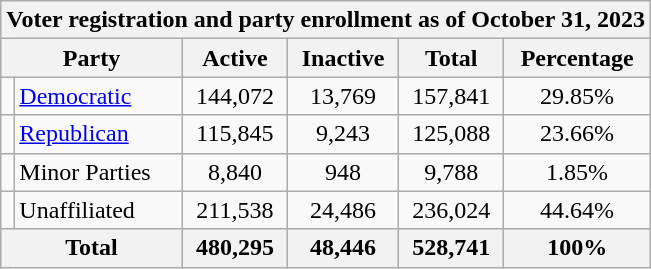<table class=wikitable>
<tr>
<th colspan = 6>Voter registration and party enrollment as of October 31, 2023</th>
</tr>
<tr>
<th colspan=2>Party</th>
<th>Active</th>
<th>Inactive</th>
<th>Total</th>
<th>Percentage</th>
</tr>
<tr>
<td></td>
<td><a href='#'>Democratic</a></td>
<td align=center>144,072</td>
<td align=center>13,769</td>
<td align=center>157,841</td>
<td align=center>29.85%</td>
</tr>
<tr>
<td></td>
<td><a href='#'>Republican</a></td>
<td align=center>115,845</td>
<td align=center>9,243</td>
<td align=center>125,088</td>
<td align=center>23.66%</td>
</tr>
<tr>
<td></td>
<td>Minor Parties</td>
<td align=center>8,840</td>
<td align=center>948</td>
<td align=center>9,788</td>
<td align=center>1.85%</td>
</tr>
<tr>
<td></td>
<td>Unaffiliated</td>
<td align=center>211,538</td>
<td align=center>24,486</td>
<td align=center>236,024</td>
<td align=center>44.64%</td>
</tr>
<tr>
<th colspan=2>Total</th>
<th align=center>480,295</th>
<th align=center>48,446</th>
<th align=center>528,741</th>
<th align=center>100%</th>
</tr>
</table>
